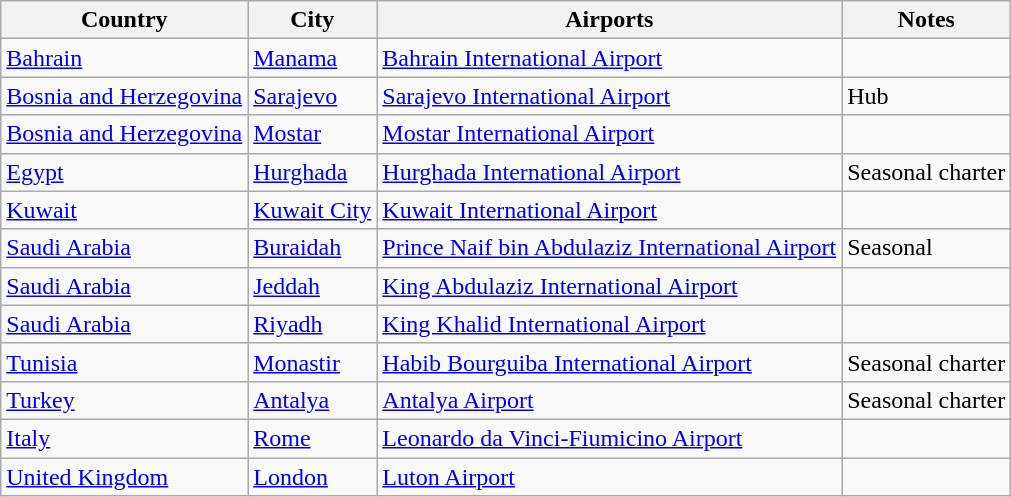<table class="wikitable sortable">
<tr>
<th>Country</th>
<th>City</th>
<th>Airports</th>
<th>Notes</th>
</tr>
<tr>
<td><a href='#'>Bahrain</a></td>
<td><a href='#'>Manama</a></td>
<td><a href='#'>Bahrain International Airport</a></td>
<td></td>
</tr>
<tr>
<td><a href='#'>Bosnia and Herzegovina</a></td>
<td><a href='#'>Sarajevo</a></td>
<td><a href='#'>Sarajevo International Airport</a></td>
<td>Hub</td>
</tr>
<tr>
<td><a href='#'>Bosnia and Herzegovina</a></td>
<td><a href='#'>Mostar</a></td>
<td><a href='#'>Mostar International Airport</a></td>
<td></td>
</tr>
<tr>
<td><a href='#'>Egypt</a></td>
<td><a href='#'>Hurghada</a></td>
<td><a href='#'>Hurghada International Airport</a></td>
<td>Seasonal charter</td>
</tr>
<tr>
<td><a href='#'>Kuwait</a></td>
<td><a href='#'>Kuwait City</a></td>
<td><a href='#'>Kuwait International Airport</a></td>
</tr>
<tr>
<td><a href='#'>Saudi Arabia</a></td>
<td><a href='#'>Buraidah</a></td>
<td><a href='#'>Prince Naif bin Abdulaziz International Airport</a></td>
<td>Seasonal</td>
</tr>
<tr>
<td><a href='#'>Saudi Arabia</a></td>
<td><a href='#'>Jeddah</a></td>
<td><a href='#'>King Abdulaziz International Airport</a></td>
</tr>
<tr>
<td><a href='#'>Saudi Arabia</a></td>
<td><a href='#'>Riyadh</a></td>
<td><a href='#'>King Khalid International Airport</a></td>
<td></td>
</tr>
<tr>
<td><a href='#'>Tunisia</a></td>
<td><a href='#'>Monastir</a></td>
<td><a href='#'>Habib Bourguiba International Airport</a></td>
<td>Seasonal charter</td>
</tr>
<tr>
<td><a href='#'>Turkey</a></td>
<td><a href='#'>Antalya</a></td>
<td><a href='#'>Antalya Airport</a></td>
<td>Seasonal charter</td>
</tr>
<tr>
<td><a href='#'>Italy</a></td>
<td><a href='#'>Rome</a></td>
<td><a href='#'>Leonardo da Vinci-Fiumicino Airport</a></td>
<td></td>
</tr>
<tr>
<td><a href='#'>United Kingdom</a></td>
<td><a href='#'>London</a></td>
<td><a href='#'>Luton Airport</a></td>
<td></td>
</tr>
</table>
